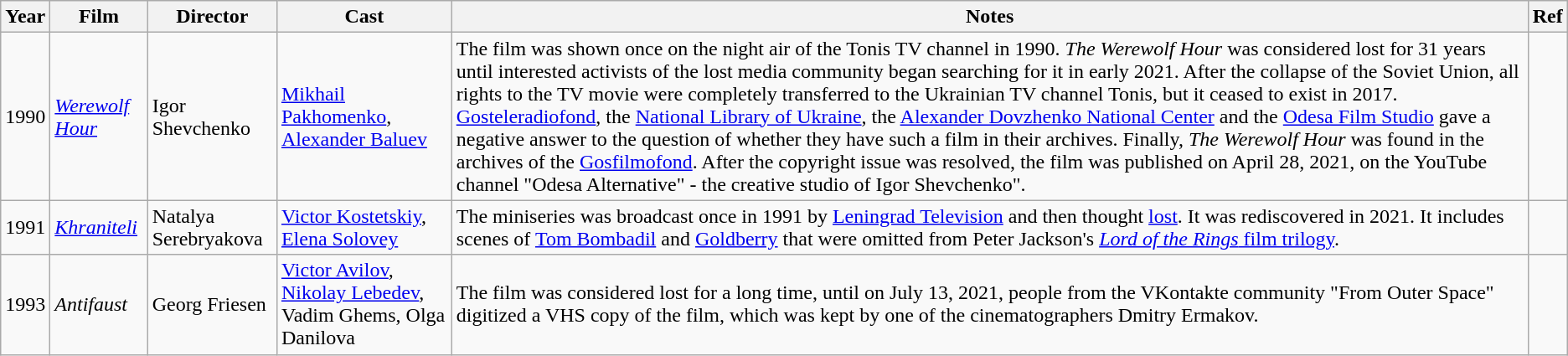<table class="wikitable sortable">
<tr>
<th>Year</th>
<th>Film</th>
<th>Director</th>
<th>Cast</th>
<th>Notes</th>
<th>Ref</th>
</tr>
<tr>
<td>1990</td>
<td><em><a href='#'>Werewolf Hour</a></em></td>
<td>Igor Shevchenko</td>
<td><a href='#'>Mikhail Pakhomenko</a>, <a href='#'>Alexander Baluev</a></td>
<td>The film was shown once on the night air of the Tonis TV channel in 1990. <em>The Werewolf Hour</em> was considered lost for 31 years until interested activists of the lost media community began searching for it in early 2021. After the collapse of the Soviet Union, all rights to the TV movie were completely transferred to the Ukrainian TV channel Tonis, but it ceased to exist in 2017. <a href='#'>Gosteleradiofond</a>, the <a href='#'>National Library of Ukraine</a>, the <a href='#'>Alexander Dovzhenko National Center</a> and the <a href='#'>Odesa Film Studio</a> gave a negative answer to the question of whether they have such a film in their archives. Finally, <em>The Werewolf Hour</em> was found in the archives of the <a href='#'>Gosfilmofond</a>. After the copyright issue was resolved, the film was published on April 28, 2021, on the YouTube channel "Odesa Alternative" - the creative studio of Igor Shevchenko".</td>
<td></td>
</tr>
<tr>
<td>1991</td>
<td><em><a href='#'>Khraniteli</a></em></td>
<td>Natalya Serebryakova</td>
<td><a href='#'>Victor Kostetskiy</a>, <a href='#'>Elena Solovey</a></td>
<td>The miniseries was broadcast once in 1991 by <a href='#'>Leningrad Television</a> and then thought <a href='#'>lost</a>. It was rediscovered in 2021. It includes scenes of <a href='#'>Tom Bombadil</a> and <a href='#'>Goldberry</a> that were omitted from Peter Jackson's <a href='#'><em>Lord of the Rings</em> film trilogy</a>.</td>
<td></td>
</tr>
<tr>
<td>1993</td>
<td><em>Antifaust</em></td>
<td>Georg Friesen</td>
<td><a href='#'>Victor Avilov</a>, <a href='#'>Nikolay Lebedev</a>, Vadim Ghems, Olga Danilova</td>
<td>The film was considered lost for a long time, until on July 13, 2021, people from the VKontakte community "From Outer Space" digitized a VHS copy of the film, which was kept by one of the cinematographers Dmitry Ermakov.</td>
<td></td>
</tr>
</table>
